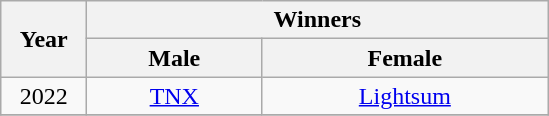<table class="wikitable" style="text-align: center">
<tr>
<th width="50" rowspan="2">Year</th>
<th width="300" colspan="2">Winners</th>
</tr>
<tr>
<th>Male</th>
<th>Female</th>
</tr>
<tr>
<td>2022</td>
<td><a href='#'>TNX</a></td>
<td><a href='#'>Lightsum</a></td>
</tr>
<tr>
</tr>
</table>
